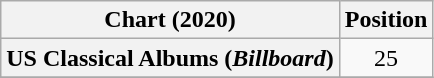<table class="wikitable plainrowheaders sortable" style="text-align:center">
<tr>
<th scope="col">Chart (2020)</th>
<th scope="col">Position</th>
</tr>
<tr>
<th scope="row">US Classical Albums (<em>Billboard</em>)</th>
<td>25</td>
</tr>
<tr>
</tr>
</table>
